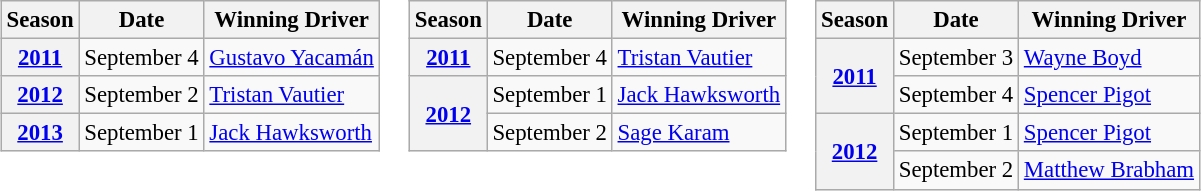<table>
<tr>
<td style="vertical-align:top;"><br><table class="wikitable" style="font-size: 95%;">
<tr>
<th>Season</th>
<th>Date</th>
<th>Winning Driver</th>
</tr>
<tr>
<th><a href='#'>2011</a></th>
<td>September 4</td>
<td> <a href='#'>Gustavo Yacamán</a></td>
</tr>
<tr>
<th><a href='#'>2012</a></th>
<td>September 2</td>
<td> <a href='#'>Tristan Vautier</a></td>
</tr>
<tr>
<th><a href='#'>2013</a></th>
<td>September 1</td>
<td> <a href='#'>Jack Hawksworth</a></td>
</tr>
</table>
</td>
<td style="vertical-align:top;"><br><table class="wikitable" style="font-size: 95%;">
<tr>
<th>Season</th>
<th>Date</th>
<th>Winning Driver</th>
</tr>
<tr>
<th><a href='#'>2011</a></th>
<td>September 4</td>
<td> <a href='#'>Tristan Vautier</a></td>
</tr>
<tr>
<th rowspan=2><a href='#'>2012</a></th>
<td>September 1</td>
<td> <a href='#'>Jack Hawksworth</a></td>
</tr>
<tr>
<td>September 2</td>
<td> <a href='#'>Sage Karam</a></td>
</tr>
</table>
</td>
<td style="vertical-align:top;"><br><table class="wikitable" style="font-size: 95%;">
<tr>
<th>Season</th>
<th>Date</th>
<th>Winning Driver</th>
</tr>
<tr>
<th rowspan=2><a href='#'>2011</a></th>
<td>September 3</td>
<td> <a href='#'>Wayne Boyd</a></td>
</tr>
<tr>
<td>September 4</td>
<td> <a href='#'>Spencer Pigot</a></td>
</tr>
<tr>
<th rowspan=2><a href='#'>2012</a></th>
<td>September 1</td>
<td> <a href='#'>Spencer Pigot</a></td>
</tr>
<tr>
<td>September 2</td>
<td> <a href='#'>Matthew Brabham</a></td>
</tr>
</table>
</td>
</tr>
</table>
